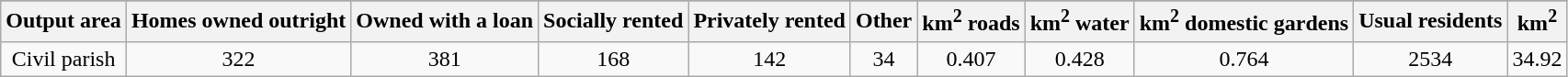<table class="wikitable">
<tr>
</tr>
<tr>
<th>Output area</th>
<th>Homes owned outright</th>
<th>Owned with a loan</th>
<th>Socially rented</th>
<th>Privately rented</th>
<th>Other</th>
<th>km<sup>2</sup> roads</th>
<th>km<sup>2</sup> water</th>
<th>km<sup>2</sup>  domestic gardens</th>
<th>Usual residents</th>
<th>km<sup>2</sup></th>
</tr>
<tr align=center>
<td>Civil parish</td>
<td>322</td>
<td>381</td>
<td>168</td>
<td>142</td>
<td>34</td>
<td>0.407</td>
<td>0.428</td>
<td>0.764</td>
<td>2534</td>
<td>34.92</td>
</tr>
</table>
